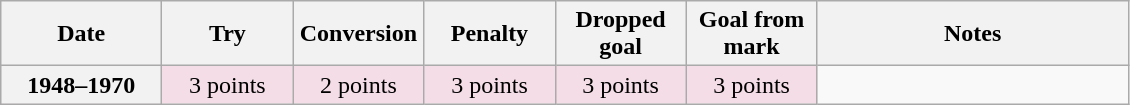<table class="wikitable">
<tr>
<th scope="col" width="100px">Date</th>
<th scope="col" width="80px">Try</th>
<th scope="col" width="80px">Conversion</th>
<th scope="col" width="80px">Penalty</th>
<th scope="col" width="80px">Dropped goal</th>
<th scope="col" width="80px">Goal from mark</th>
<th scope="col" width="200px">Notes<br></th>
</tr>
<tr style="text-align:center;  background:#F4DDE7;">
<th>1948–1970</th>
<td>3 points</td>
<td>2 points</td>
<td>3 points</td>
<td>3 points</td>
<td>3 points<br></td>
</tr>
</table>
